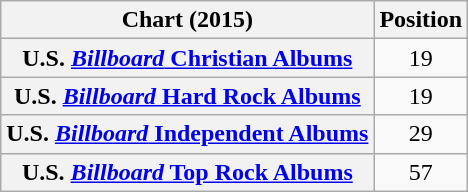<table class="wikitable sortable plainrowheaders" style="text-align:center">
<tr>
<th>Chart (2015)</th>
<th>Position</th>
</tr>
<tr>
<th scope="row">U.S. <a href='#'><em>Billboard</em> Christian Albums</a></th>
<td style="text-align:center;">19</td>
</tr>
<tr>
<th scope="row">U.S. <a href='#'><em>Billboard</em> Hard Rock Albums</a></th>
<td style="text-align:center;">19</td>
</tr>
<tr>
<th scope="row">U.S. <a href='#'><em>Billboard</em> Independent Albums</a></th>
<td style="text-align:center;">29</td>
</tr>
<tr>
<th scope="row">U.S. <a href='#'><em>Billboard</em> Top Rock Albums</a></th>
<td style="text-align:center;">57</td>
</tr>
</table>
